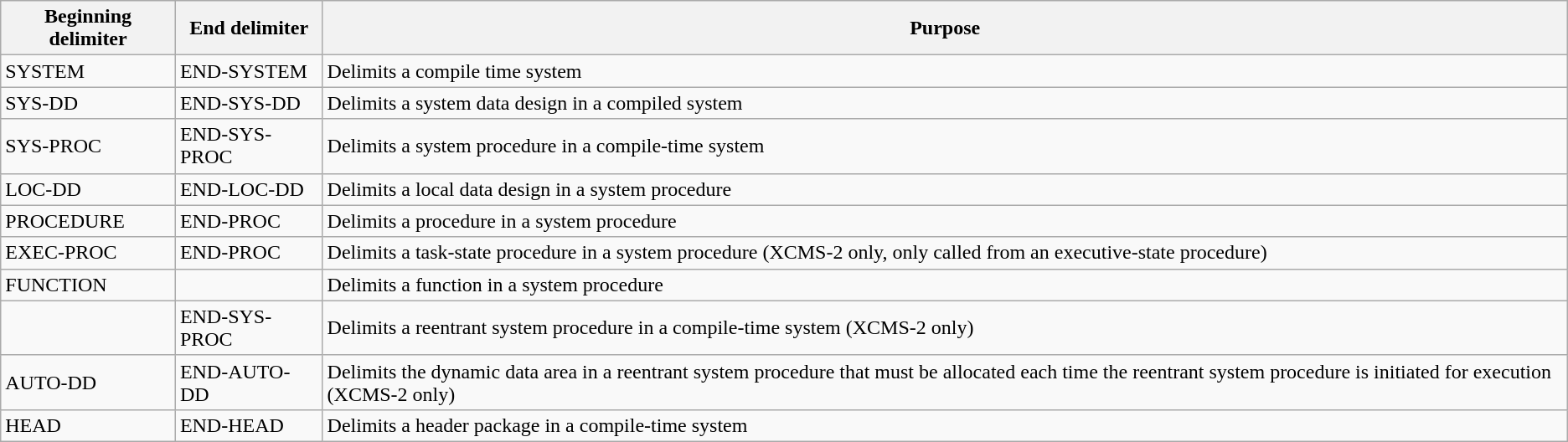<table class="wikitable">
<tr>
<th>Beginning delimiter</th>
<th>End delimiter</th>
<th>Purpose</th>
</tr>
<tr>
<td>SYSTEM</td>
<td>END-SYSTEM</td>
<td>Delimits a compile time system</td>
</tr>
<tr>
<td>SYS-DD</td>
<td>END-SYS-DD</td>
<td>Delimits a system data design in a compiled system</td>
</tr>
<tr>
<td>SYS-PROC</td>
<td>END-SYS-PROC</td>
<td>Delimits a system procedure in a compile-time system</td>
</tr>
<tr>
<td>LOC-DD</td>
<td>END-LOC-DD</td>
<td>Delimits a local data design in a system procedure</td>
</tr>
<tr>
<td>PROCEDURE</td>
<td>END-PROC</td>
<td>Delimits a procedure in a system procedure</td>
</tr>
<tr>
<td>EXEC-PROC</td>
<td>END-PROC</td>
<td>Delimits a task-state procedure in a system procedure (XCMS-2 only, only called from an executive-state procedure)</td>
</tr>
<tr>
<td>FUNCTION</td>
<td></td>
<td>Delimits a function in a system procedure</td>
</tr>
<tr>
<td></td>
<td>END-SYS-PROC</td>
<td>Delimits a reentrant system procedure in a compile-time system (XCMS-2 only)</td>
</tr>
<tr>
<td>AUTO-DD</td>
<td>END-AUTO-DD</td>
<td>Delimits the dynamic data area in a reentrant system procedure that must be allocated each time the reentrant system procedure is initiated for execution (XCMS-2 only)</td>
</tr>
<tr>
<td>HEAD</td>
<td>END-HEAD</td>
<td>Delimits a header package in a compile-time system</td>
</tr>
</table>
